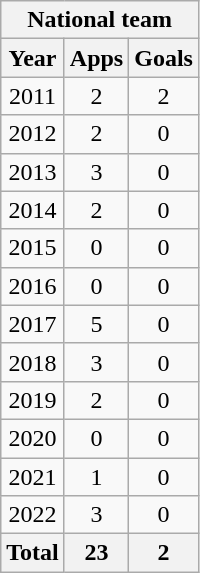<table class="wikitable" style="text-align:center">
<tr>
<th colspan=3>National team</th>
</tr>
<tr>
<th>Year</th>
<th>Apps</th>
<th>Goals</th>
</tr>
<tr>
<td>2011</td>
<td>2</td>
<td>2</td>
</tr>
<tr>
<td>2012</td>
<td>2</td>
<td>0</td>
</tr>
<tr>
<td>2013</td>
<td>3</td>
<td>0</td>
</tr>
<tr>
<td>2014</td>
<td>2</td>
<td>0</td>
</tr>
<tr>
<td>2015</td>
<td>0</td>
<td>0</td>
</tr>
<tr>
<td>2016</td>
<td>0</td>
<td>0</td>
</tr>
<tr>
<td>2017</td>
<td>5</td>
<td>0</td>
</tr>
<tr>
<td>2018</td>
<td>3</td>
<td>0</td>
</tr>
<tr>
<td>2019</td>
<td>2</td>
<td>0</td>
</tr>
<tr>
<td>2020</td>
<td>0</td>
<td>0</td>
</tr>
<tr>
<td>2021</td>
<td>1</td>
<td>0</td>
</tr>
<tr>
<td>2022</td>
<td>3</td>
<td>0</td>
</tr>
<tr>
<th>Total</th>
<th>23</th>
<th>2</th>
</tr>
</table>
